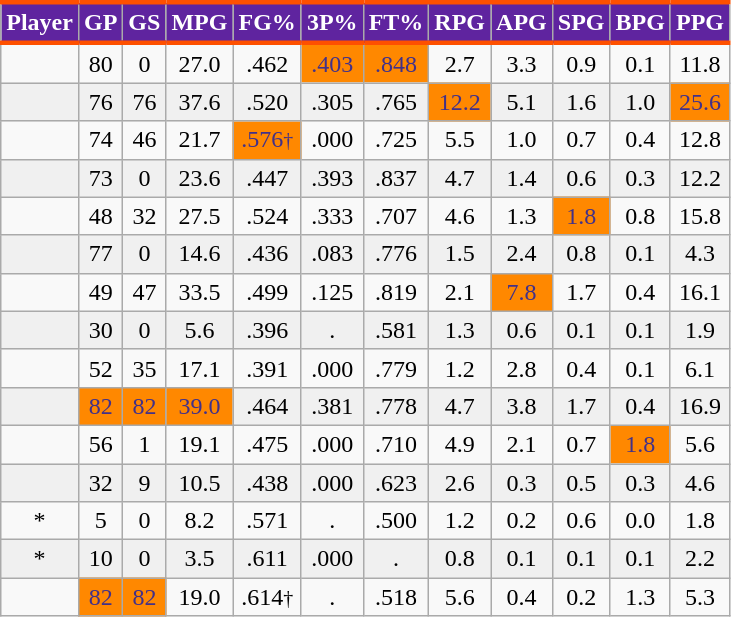<table class="wikitable sortable" style="text-align:right;">
<tr>
<th style="background:#5F249F; color:#FFFFFF; border-top:#FE5000 3px solid; border-bottom:#FE5000 3px solid;">Player</th>
<th style="background:#5F249F; color:#FFFFFF; border-top:#FE5000 3px solid; border-bottom:#FE5000 3px solid;">GP</th>
<th style="background:#5F249F; color:#FFFFFF; border-top:#FE5000 3px solid; border-bottom:#FE5000 3px solid;">GS</th>
<th style="background:#5F249F; color:#FFFFFF; border-top:#FE5000 3px solid; border-bottom:#FE5000 3px solid;">MPG</th>
<th style="background:#5F249F; color:#FFFFFF; border-top:#FE5000 3px solid; border-bottom:#FE5000 3px solid;">FG%</th>
<th style="background:#5F249F; color:#FFFFFF; border-top:#FE5000 3px solid; border-bottom:#FE5000 3px solid;">3P%</th>
<th style="background:#5F249F; color:#FFFFFF; border-top:#FE5000 3px solid; border-bottom:#FE5000 3px solid;">FT%</th>
<th style="background:#5F249F; color:#FFFFFF; border-top:#FE5000 3px solid; border-bottom:#FE5000 3px solid;">RPG</th>
<th style="background:#5F249F; color:#FFFFFF; border-top:#FE5000 3px solid; border-bottom:#FE5000 3px solid;">APG</th>
<th style="background:#5F249F; color:#FFFFFF; border-top:#FE5000 3px solid; border-bottom:#FE5000 3px solid;">SPG</th>
<th style="background:#5F249F; color:#FFFFFF; border-top:#FE5000 3px solid; border-bottom:#FE5000 3px solid;">BPG</th>
<th style="background:#5F249F; color:#FFFFFF; border-top:#FE5000 3px solid; border-bottom:#FE5000 3px solid;">PPG</th>
</tr>
<tr align="center" bgcolor="">
<td></td>
<td>80</td>
<td>0</td>
<td>27.0</td>
<td>.462</td>
<td style="background:#FF8800;color:#423189;">.403</td>
<td style="background:#FF8800;color:#423189;">.848</td>
<td>2.7</td>
<td>3.3</td>
<td>0.9</td>
<td>0.1</td>
<td>11.8</td>
</tr>
<tr align="center" bgcolor="#f0f0f0">
<td></td>
<td>76</td>
<td>76</td>
<td>37.6</td>
<td>.520</td>
<td>.305</td>
<td>.765</td>
<td style="background:#FF8800;color:#423189;">12.2</td>
<td>5.1</td>
<td>1.6</td>
<td>1.0</td>
<td style="background:#FF8800;color:#423189;">25.6</td>
</tr>
<tr align="center" bgcolor="">
<td></td>
<td>74</td>
<td>46</td>
<td>21.7</td>
<td style="background:#FF8800;color:#423189;">.576<small>†</small></td>
<td>.000</td>
<td>.725</td>
<td>5.5</td>
<td>1.0</td>
<td>0.7</td>
<td>0.4</td>
<td>12.8</td>
</tr>
<tr align="center" bgcolor="#f0f0f0">
<td></td>
<td>73</td>
<td>0</td>
<td>23.6</td>
<td>.447</td>
<td>.393</td>
<td>.837</td>
<td>4.7</td>
<td>1.4</td>
<td>0.6</td>
<td>0.3</td>
<td>12.2</td>
</tr>
<tr align="center" bgcolor="">
<td></td>
<td>48</td>
<td>32</td>
<td>27.5</td>
<td>.524</td>
<td>.333</td>
<td>.707</td>
<td>4.6</td>
<td>1.3</td>
<td style="background:#FF8800;color:#423189;">1.8</td>
<td>0.8</td>
<td>15.8</td>
</tr>
<tr align="center" bgcolor="#f0f0f0">
<td></td>
<td>77</td>
<td>0</td>
<td>14.6</td>
<td>.436</td>
<td>.083</td>
<td>.776</td>
<td>1.5</td>
<td>2.4</td>
<td>0.8</td>
<td>0.1</td>
<td>4.3</td>
</tr>
<tr align="center" bgcolor="">
<td></td>
<td>49</td>
<td>47</td>
<td>33.5</td>
<td>.499</td>
<td>.125</td>
<td>.819</td>
<td>2.1</td>
<td style="background:#FF8800;color:#423189;">7.8</td>
<td>1.7</td>
<td>0.4</td>
<td>16.1</td>
</tr>
<tr align="center" bgcolor="#f0f0f0">
<td></td>
<td>30</td>
<td>0</td>
<td>5.6</td>
<td>.396</td>
<td>.</td>
<td>.581</td>
<td>1.3</td>
<td>0.6</td>
<td>0.1</td>
<td>0.1</td>
<td>1.9</td>
</tr>
<tr align="center" bgcolor="">
<td></td>
<td>52</td>
<td>35</td>
<td>17.1</td>
<td>.391</td>
<td>.000</td>
<td>.779</td>
<td>1.2</td>
<td>2.8</td>
<td>0.4</td>
<td>0.1</td>
<td>6.1</td>
</tr>
<tr align="center" bgcolor="#f0f0f0">
<td></td>
<td style="background:#FF8800;color:#423189;">82</td>
<td style="background:#FF8800;color:#423189;">82</td>
<td style="background:#FF8800;color:#423189;">39.0</td>
<td>.464</td>
<td>.381</td>
<td>.778</td>
<td>4.7</td>
<td>3.8</td>
<td>1.7</td>
<td>0.4</td>
<td>16.9</td>
</tr>
<tr align="center" bgcolor="">
<td></td>
<td>56</td>
<td>1</td>
<td>19.1</td>
<td>.475</td>
<td>.000</td>
<td>.710</td>
<td>4.9</td>
<td>2.1</td>
<td>0.7</td>
<td style="background:#FF8800;color:#423189;">1.8</td>
<td>5.6</td>
</tr>
<tr align="center" bgcolor="#f0f0f0">
<td></td>
<td>32</td>
<td>9</td>
<td>10.5</td>
<td>.438</td>
<td>.000</td>
<td>.623</td>
<td>2.6</td>
<td>0.3</td>
<td>0.5</td>
<td>0.3</td>
<td>4.6</td>
</tr>
<tr align="center" bgcolor="">
<td>*</td>
<td>5</td>
<td>0</td>
<td>8.2</td>
<td>.571</td>
<td>.</td>
<td>.500</td>
<td>1.2</td>
<td>0.2</td>
<td>0.6</td>
<td>0.0</td>
<td>1.8</td>
</tr>
<tr align="center" bgcolor="#f0f0f0">
<td>*</td>
<td>10</td>
<td>0</td>
<td>3.5</td>
<td>.611</td>
<td>.000</td>
<td>.</td>
<td>0.8</td>
<td>0.1</td>
<td>0.1</td>
<td>0.1</td>
<td>2.2</td>
</tr>
<tr align="center" bgcolor="">
<td></td>
<td style="background:#FF8800;color:#423189;">82</td>
<td style="background:#FF8800;color:#423189;">82</td>
<td>19.0</td>
<td>.614<small>†</small></td>
<td>.</td>
<td>.518</td>
<td>5.6</td>
<td>0.4</td>
<td>0.2</td>
<td>1.3</td>
<td>5.3</td>
</tr>
</table>
